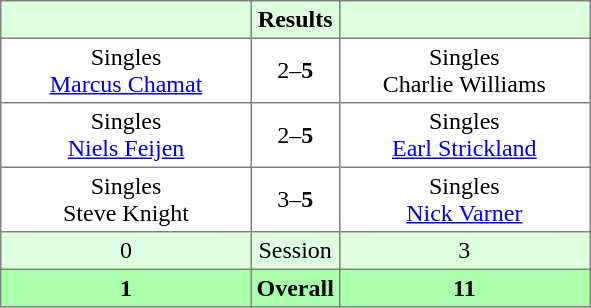<table border="1" cellpadding="3" style="border-collapse: collapse;">
<tr bgcolor="#ddffdd">
<th width="160"></th>
<th>Results</th>
<th width="160"></th>
</tr>
<tr>
<td align="center">Singles<br><a href='#'>Marcus Chamat</a></td>
<td align="center">2–<strong>5</strong></td>
<td align="center">Singles<br>Charlie Williams</td>
</tr>
<tr>
<td align="center">Singles<br><a href='#'>Niels Feijen</a></td>
<td align="center">2–<strong>5</strong></td>
<td align="center">Singles<br><a href='#'>Earl Strickland</a></td>
</tr>
<tr>
<td align="center">Singles<br>Steve Knight</td>
<td align="center">3–<strong>5</strong></td>
<td align="center">Singles<br><a href='#'>Nick Varner</a></td>
</tr>
<tr bgcolor="#ddffdd">
<td align="center">0</td>
<td align="center">Session</td>
<td align="center">3</td>
</tr>
<tr bgcolor="#aaffaa">
<th align="center">1</th>
<th align="center">Overall</th>
<th align="center">11</th>
</tr>
</table>
